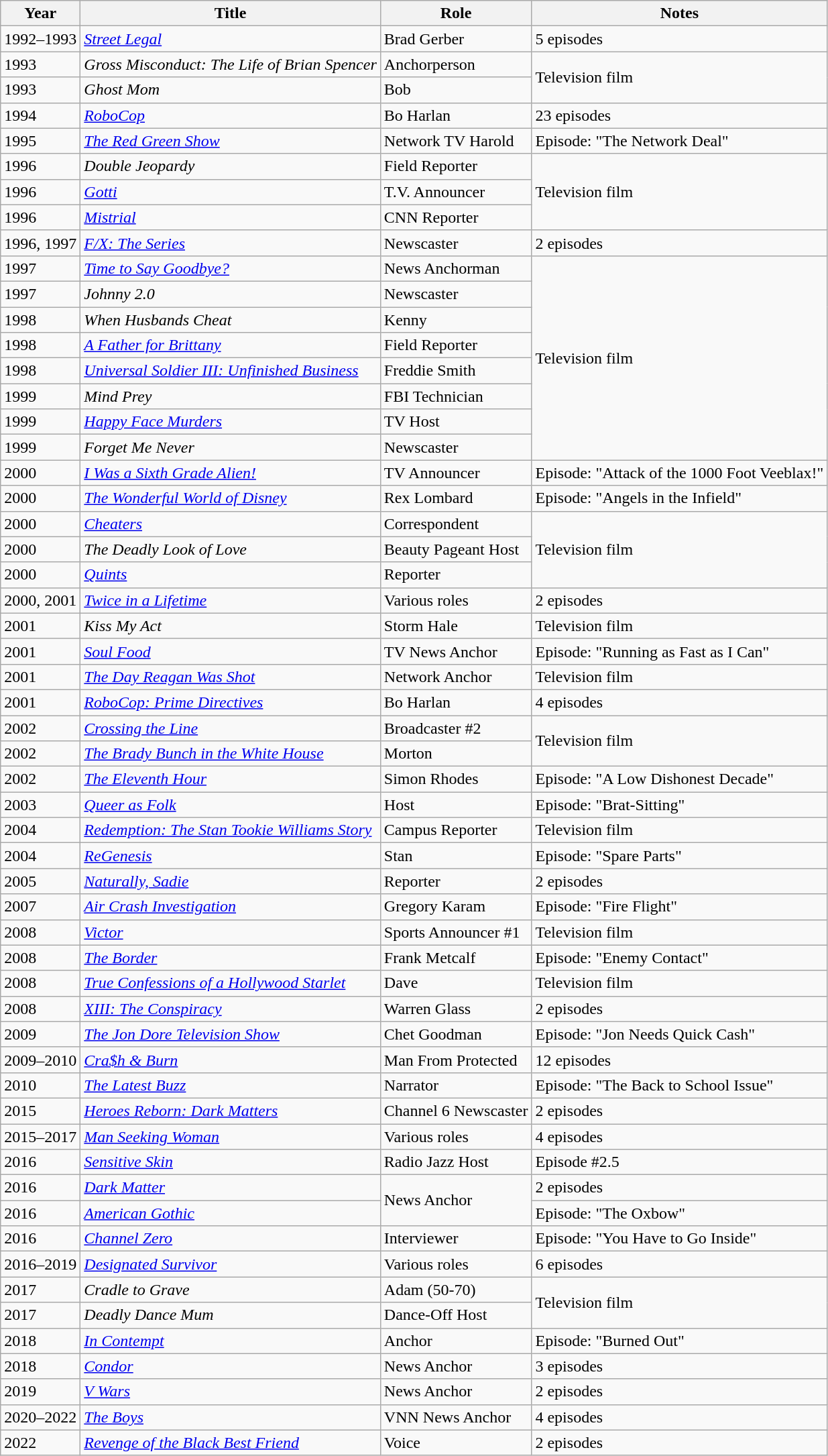<table class="wikitable sortable">
<tr>
<th>Year</th>
<th>Title</th>
<th>Role</th>
<th>Notes</th>
</tr>
<tr>
<td>1992–1993</td>
<td><a href='#'><em>Street Legal</em></a></td>
<td>Brad Gerber</td>
<td>5 episodes</td>
</tr>
<tr>
<td>1993</td>
<td><em>Gross Misconduct: The Life of Brian Spencer</em></td>
<td>Anchorperson</td>
<td rowspan="2">Television film</td>
</tr>
<tr>
<td>1993</td>
<td><em>Ghost Mom</em></td>
<td>Bob</td>
</tr>
<tr>
<td>1994</td>
<td><a href='#'><em>RoboCop</em></a></td>
<td>Bo Harlan</td>
<td>23 episodes</td>
</tr>
<tr>
<td>1995</td>
<td><em><a href='#'>The Red Green Show</a></em></td>
<td>Network TV Harold</td>
<td>Episode: "The Network Deal"</td>
</tr>
<tr>
<td>1996</td>
<td><em>Double Jeopardy</em></td>
<td>Field Reporter</td>
<td rowspan="3">Television film</td>
</tr>
<tr>
<td>1996</td>
<td><a href='#'><em>Gotti</em></a></td>
<td>T.V. Announcer</td>
</tr>
<tr>
<td>1996</td>
<td><a href='#'><em>Mistrial</em></a></td>
<td>CNN Reporter</td>
</tr>
<tr>
<td>1996, 1997</td>
<td><em><a href='#'>F/X: The Series</a></em></td>
<td>Newscaster</td>
<td>2 episodes</td>
</tr>
<tr>
<td>1997</td>
<td><em><a href='#'>Time to Say Goodbye?</a></em></td>
<td>News Anchorman</td>
<td rowspan="8">Television film</td>
</tr>
<tr>
<td>1997</td>
<td><em>Johnny 2.0</em></td>
<td>Newscaster</td>
</tr>
<tr>
<td>1998</td>
<td><em>When Husbands Cheat</em></td>
<td>Kenny</td>
</tr>
<tr>
<td>1998</td>
<td><em><a href='#'>A Father for Brittany</a></em></td>
<td>Field Reporter</td>
</tr>
<tr>
<td>1998</td>
<td><em><a href='#'>Universal Soldier III: Unfinished Business</a></em></td>
<td>Freddie Smith</td>
</tr>
<tr>
<td>1999</td>
<td><em>Mind Prey</em></td>
<td>FBI Technician</td>
</tr>
<tr>
<td>1999</td>
<td><em><a href='#'>Happy Face Murders</a></em></td>
<td>TV Host</td>
</tr>
<tr>
<td>1999</td>
<td><em>Forget Me Never</em></td>
<td>Newscaster</td>
</tr>
<tr>
<td>2000</td>
<td><em><a href='#'>I Was a Sixth Grade Alien!</a></em></td>
<td>TV Announcer</td>
<td>Episode: "Attack of the 1000 Foot Veeblax!"</td>
</tr>
<tr>
<td>2000</td>
<td><em><a href='#'>The Wonderful World of Disney</a></em></td>
<td>Rex Lombard</td>
<td>Episode: "Angels in the Infield"</td>
</tr>
<tr>
<td>2000</td>
<td><a href='#'><em>Cheaters</em></a></td>
<td>Correspondent</td>
<td rowspan="3">Television film</td>
</tr>
<tr>
<td>2000</td>
<td><em>The Deadly Look of Love</em></td>
<td>Beauty Pageant Host</td>
</tr>
<tr>
<td>2000</td>
<td><em><a href='#'>Quints</a></em></td>
<td>Reporter</td>
</tr>
<tr>
<td>2000, 2001</td>
<td><a href='#'><em>Twice in a Lifetime</em></a></td>
<td>Various roles</td>
<td>2 episodes</td>
</tr>
<tr>
<td>2001</td>
<td><em>Kiss My Act</em></td>
<td>Storm Hale</td>
<td>Television film</td>
</tr>
<tr>
<td>2001</td>
<td><a href='#'><em>Soul Food</em></a></td>
<td>TV News Anchor</td>
<td>Episode: "Running as Fast as I Can"</td>
</tr>
<tr>
<td>2001</td>
<td><em><a href='#'>The Day Reagan Was Shot</a></em></td>
<td>Network Anchor</td>
<td>Television film</td>
</tr>
<tr>
<td>2001</td>
<td><em><a href='#'>RoboCop: Prime Directives</a></em></td>
<td>Bo Harlan</td>
<td>4 episodes</td>
</tr>
<tr>
<td>2002</td>
<td><a href='#'><em>Crossing the Line</em></a></td>
<td>Broadcaster #2</td>
<td rowspan="2">Television film</td>
</tr>
<tr>
<td>2002</td>
<td><em><a href='#'>The Brady Bunch in the White House</a></em></td>
<td>Morton</td>
</tr>
<tr>
<td>2002</td>
<td><a href='#'><em>The Eleventh Hour</em></a></td>
<td>Simon Rhodes</td>
<td>Episode: "A Low Dishonest Decade"</td>
</tr>
<tr>
<td>2003</td>
<td><a href='#'><em>Queer as Folk</em></a></td>
<td>Host</td>
<td>Episode: "Brat-Sitting"</td>
</tr>
<tr>
<td>2004</td>
<td><em><a href='#'>Redemption: The Stan Tookie Williams Story</a></em></td>
<td>Campus Reporter</td>
<td>Television film</td>
</tr>
<tr>
<td>2004</td>
<td><em><a href='#'>ReGenesis</a></em></td>
<td>Stan</td>
<td>Episode: "Spare Parts"</td>
</tr>
<tr>
<td>2005</td>
<td><em><a href='#'>Naturally, Sadie</a></em></td>
<td>Reporter</td>
<td>2 episodes</td>
</tr>
<tr>
<td>2007</td>
<td><em><a href='#'>Air Crash Investigation</a></em></td>
<td>Gregory Karam</td>
<td>Episode: "Fire Flight"</td>
</tr>
<tr>
<td>2008</td>
<td><a href='#'><em>Victor</em></a></td>
<td>Sports Announcer #1</td>
<td>Television film</td>
</tr>
<tr>
<td>2008</td>
<td><a href='#'><em>The Border</em></a></td>
<td>Frank Metcalf</td>
<td>Episode: "Enemy Contact"</td>
</tr>
<tr>
<td>2008</td>
<td><em><a href='#'>True Confessions of a Hollywood Starlet</a></em></td>
<td>Dave</td>
<td>Television film</td>
</tr>
<tr>
<td>2008</td>
<td><em><a href='#'>XIII: The Conspiracy</a></em></td>
<td>Warren Glass</td>
<td>2 episodes</td>
</tr>
<tr>
<td>2009</td>
<td><em><a href='#'>The Jon Dore Television Show</a></em></td>
<td>Chet Goodman</td>
<td>Episode: "Jon Needs Quick Cash"</td>
</tr>
<tr>
<td>2009–2010</td>
<td><em><a href='#'>Cra$h & Burn</a></em></td>
<td>Man From Protected</td>
<td>12 episodes</td>
</tr>
<tr>
<td>2010</td>
<td><em><a href='#'>The Latest Buzz</a></em></td>
<td>Narrator</td>
<td>Episode: "The Back to School Issue"</td>
</tr>
<tr>
<td>2015</td>
<td><em><a href='#'>Heroes Reborn: Dark Matters</a></em></td>
<td>Channel 6 Newscaster</td>
<td>2 episodes</td>
</tr>
<tr>
<td>2015–2017</td>
<td><em><a href='#'>Man Seeking Woman</a></em></td>
<td>Various roles</td>
<td>4 episodes</td>
</tr>
<tr>
<td>2016</td>
<td><a href='#'><em>Sensitive Skin</em></a></td>
<td>Radio Jazz Host</td>
<td>Episode #2.5</td>
</tr>
<tr>
<td>2016</td>
<td><a href='#'><em>Dark Matter</em></a></td>
<td rowspan="2">News Anchor</td>
<td>2 episodes</td>
</tr>
<tr>
<td>2016</td>
<td><a href='#'><em>American Gothic</em></a></td>
<td>Episode: "The Oxbow"</td>
</tr>
<tr>
<td>2016</td>
<td><a href='#'><em>Channel Zero</em></a></td>
<td>Interviewer</td>
<td>Episode: "You Have to Go Inside"</td>
</tr>
<tr>
<td>2016–2019</td>
<td><a href='#'><em>Designated Survivor</em></a></td>
<td>Various roles</td>
<td>6 episodes</td>
</tr>
<tr>
<td>2017</td>
<td><em>Cradle to Grave</em></td>
<td>Adam (50-70)</td>
<td rowspan="2">Television film</td>
</tr>
<tr>
<td>2017</td>
<td><em>Deadly Dance Mum</em></td>
<td>Dance-Off Host</td>
</tr>
<tr>
<td>2018</td>
<td><em><a href='#'>In Contempt</a></em></td>
<td>Anchor</td>
<td>Episode: "Burned Out"</td>
</tr>
<tr>
<td>2018</td>
<td><a href='#'><em>Condor</em></a></td>
<td>News Anchor</td>
<td>3 episodes</td>
</tr>
<tr>
<td>2019</td>
<td><em><a href='#'>V Wars</a></em></td>
<td>News Anchor</td>
<td>2 episodes</td>
</tr>
<tr>
<td>2020–2022</td>
<td><a href='#'><em>The Boys</em></a></td>
<td>VNN News Anchor</td>
<td>4 episodes</td>
</tr>
<tr>
<td>2022</td>
<td><em><a href='#'>Revenge of the Black Best Friend</a></em></td>
<td>Voice</td>
<td>2 episodes</td>
</tr>
</table>
